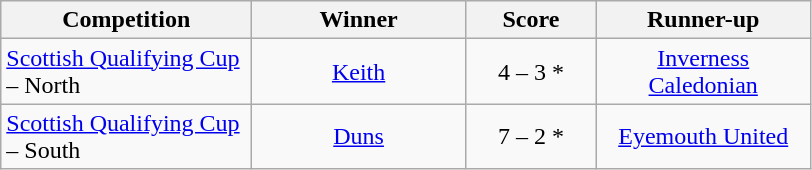<table class="wikitable" style="text-align: center;">
<tr>
<th width=160>Competition</th>
<th width=135>Winner</th>
<th width=80>Score</th>
<th width=135>Runner-up</th>
</tr>
<tr>
<td align=left><a href='#'>Scottish Qualifying Cup</a> – North</td>
<td><a href='#'>Keith</a></td>
<td>4 – 3 *</td>
<td><a href='#'>Inverness Caledonian</a></td>
</tr>
<tr>
<td align=left><a href='#'>Scottish Qualifying Cup</a> – South</td>
<td><a href='#'>Duns</a></td>
<td>7 – 2 *</td>
<td><a href='#'>Eyemouth United</a></td>
</tr>
</table>
